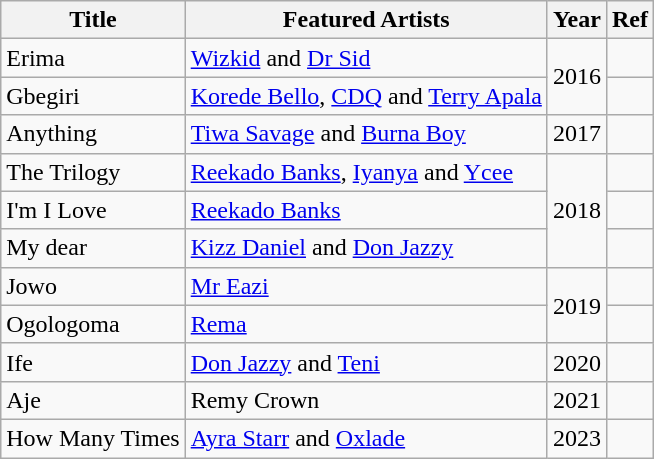<table class="wikitable">
<tr>
<th>Title</th>
<th>Featured Artists</th>
<th>Year</th>
<th>Ref</th>
</tr>
<tr>
<td>Erima</td>
<td><a href='#'>Wizkid</a> and <a href='#'>Dr Sid</a></td>
<td rowspan="2">2016</td>
<td></td>
</tr>
<tr>
<td>Gbegiri</td>
<td><a href='#'>Korede Bello</a>, <a href='#'>CDQ</a> and <a href='#'>Terry Apala</a></td>
<td></td>
</tr>
<tr>
<td>Anything</td>
<td><a href='#'>Tiwa Savage</a> and <a href='#'>Burna Boy</a></td>
<td>2017</td>
<td></td>
</tr>
<tr>
<td>The Trilogy</td>
<td><a href='#'>Reekado Banks</a>, <a href='#'>Iyanya</a> and <a href='#'>Ycee</a></td>
<td rowspan="3">2018</td>
<td></td>
</tr>
<tr>
<td>I'm I Love</td>
<td><a href='#'>Reekado Banks</a></td>
<td></td>
</tr>
<tr>
<td>My dear</td>
<td><a href='#'>Kizz Daniel</a> and <a href='#'>Don Jazzy</a></td>
<td></td>
</tr>
<tr>
<td>Jowo</td>
<td><a href='#'>Mr Eazi</a></td>
<td rowspan="2">2019</td>
<td></td>
</tr>
<tr>
<td>Ogologoma</td>
<td><a href='#'>Rema</a></td>
<td></td>
</tr>
<tr>
<td>Ife</td>
<td><a href='#'>Don Jazzy</a> and <a href='#'>Teni</a></td>
<td>2020</td>
<td></td>
</tr>
<tr>
<td>Aje</td>
<td>Remy Crown</td>
<td>2021</td>
<td></td>
</tr>
<tr>
<td>How Many Times</td>
<td><a href='#'>Ayra Starr</a> and <a href='#'>Oxlade</a></td>
<td>2023</td>
<td></td>
</tr>
</table>
